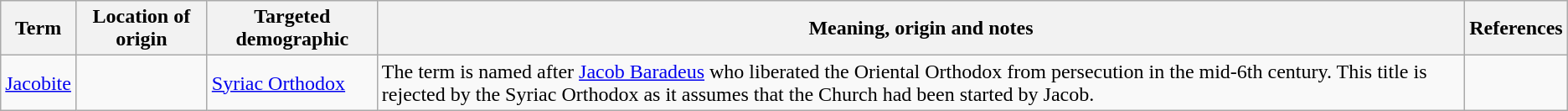<table class="wikitable">
<tr>
<th>Term</th>
<th>Location of origin</th>
<th>Targeted demographic</th>
<th>Meaning, origin and notes</th>
<th>References</th>
</tr>
<tr>
<td><a href='#'>Jacobite</a></td>
<td></td>
<td><a href='#'>Syriac Orthodox</a></td>
<td>The term is named after <a href='#'>Jacob Baradeus</a> who liberated the Oriental Orthodox from persecution in the mid-6th century. This title is rejected by the Syriac Orthodox as it assumes that the Church had been started by Jacob.</td>
<td></td>
</tr>
</table>
